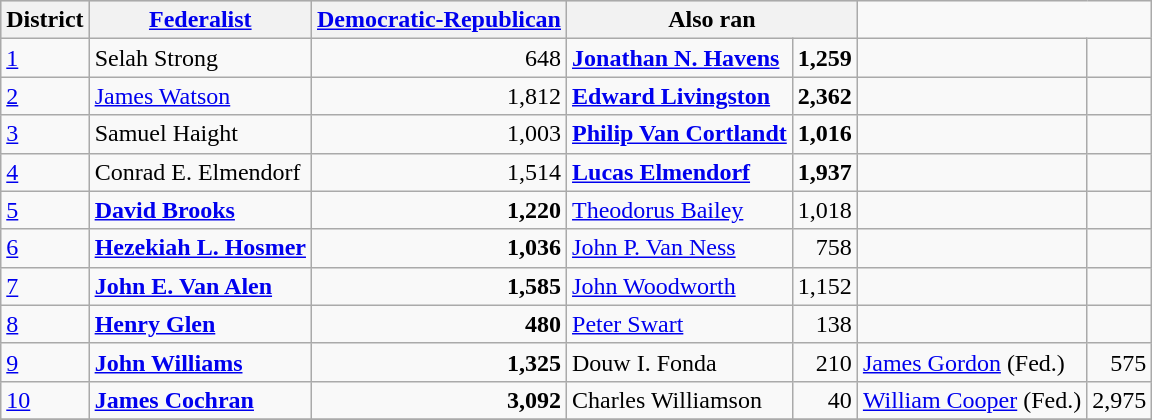<table class=wikitable>
<tr bgcolor=lightgrey>
<th>District</th>
<th><a href='#'>Federalist</a></th>
<th><a href='#'>Democratic-Republican</a></th>
<th colspan="2">Also ran</th>
</tr>
<tr>
<td><a href='#'>1</a></td>
<td>Selah Strong</td>
<td align="right">648</td>
<td><strong><a href='#'>Jonathan N. Havens</a></strong></td>
<td align="right"><strong>1,259</strong></td>
<td></td>
<td></td>
</tr>
<tr>
<td><a href='#'>2</a></td>
<td><a href='#'>James Watson</a></td>
<td align="right">1,812</td>
<td><strong><a href='#'>Edward Livingston</a></strong></td>
<td align="right"><strong>2,362</strong></td>
<td></td>
<td></td>
</tr>
<tr>
<td><a href='#'>3</a></td>
<td>Samuel Haight</td>
<td align="right">1,003</td>
<td><strong><a href='#'>Philip Van Cortlandt</a></strong></td>
<td align="right"><strong>1,016</strong></td>
<td></td>
<td></td>
</tr>
<tr>
<td><a href='#'>4</a></td>
<td>Conrad E. Elmendorf</td>
<td align="right">1,514</td>
<td><strong><a href='#'>Lucas Elmendorf</a></strong></td>
<td align="right"><strong>1,937</strong></td>
<td></td>
<td></td>
</tr>
<tr>
<td><a href='#'>5</a></td>
<td><strong><a href='#'>David Brooks</a></strong></td>
<td align="right"><strong>1,220</strong></td>
<td><a href='#'>Theodorus Bailey</a></td>
<td align="right">1,018</td>
<td></td>
<td></td>
</tr>
<tr>
<td><a href='#'>6</a></td>
<td><strong><a href='#'>Hezekiah L. Hosmer</a></strong></td>
<td align="right"><strong>1,036</strong></td>
<td><a href='#'>John P. Van Ness</a></td>
<td align="right">758</td>
<td></td>
<td></td>
</tr>
<tr>
<td><a href='#'>7</a></td>
<td><strong><a href='#'>John E. Van Alen</a></strong></td>
<td align="right"><strong>1,585</strong></td>
<td><a href='#'>John Woodworth</a></td>
<td align="right">1,152</td>
<td></td>
<td></td>
</tr>
<tr>
<td><a href='#'>8</a></td>
<td><strong><a href='#'>Henry Glen</a></strong></td>
<td align="right"><strong>480</strong></td>
<td><a href='#'>Peter Swart</a></td>
<td align="right">138</td>
<td></td>
<td></td>
</tr>
<tr>
<td><a href='#'>9</a></td>
<td><strong><a href='#'>John Williams</a></strong></td>
<td align="right"><strong>1,325</strong></td>
<td>Douw I. Fonda</td>
<td align="right">210</td>
<td><a href='#'>James Gordon</a> (Fed.)</td>
<td align="right">575</td>
</tr>
<tr>
<td><a href='#'>10</a></td>
<td><strong><a href='#'>James Cochran</a></strong></td>
<td align="right"><strong>3,092</strong></td>
<td>Charles Williamson</td>
<td align="right">40</td>
<td><a href='#'>William Cooper</a> (Fed.)</td>
<td align="right">2,975</td>
</tr>
<tr>
</tr>
</table>
